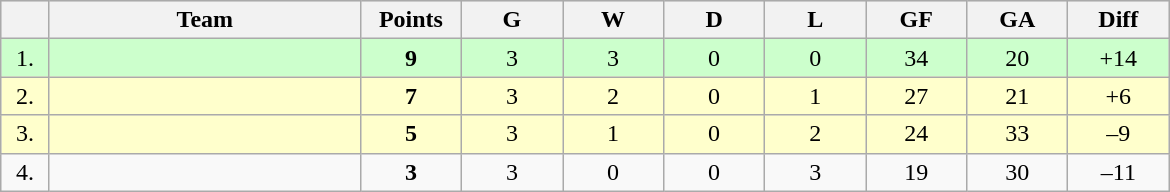<table class=wikitable style="text-align:center">
<tr bgcolor="#DCDCDC">
<th width="25"></th>
<th width="200">Team</th>
<th width="60">Points</th>
<th width="60">G</th>
<th width="60">W</th>
<th width="60">D</th>
<th width="60">L</th>
<th width="60">GF</th>
<th width="60">GA</th>
<th width="60">Diff</th>
</tr>
<tr bgcolor=#CCFFCC>
<td>1.</td>
<td align=left></td>
<td><strong>9</strong></td>
<td>3</td>
<td>3</td>
<td>0</td>
<td>0</td>
<td>34</td>
<td>20</td>
<td>+14</td>
</tr>
<tr bgcolor=#ffffcc>
<td>2.</td>
<td align=left></td>
<td><strong>7</strong></td>
<td>3</td>
<td>2</td>
<td>0</td>
<td>1</td>
<td>27</td>
<td>21</td>
<td>+6</td>
</tr>
<tr bgcolor=#ffffcc>
<td>3.</td>
<td align=left></td>
<td><strong>5</strong></td>
<td>3</td>
<td>1</td>
<td>0</td>
<td>2</td>
<td>24</td>
<td>33</td>
<td>–9</td>
</tr>
<tr>
<td>4.</td>
<td align=left></td>
<td><strong>3</strong></td>
<td>3</td>
<td>0</td>
<td>0</td>
<td>3</td>
<td>19</td>
<td>30</td>
<td>–11</td>
</tr>
</table>
